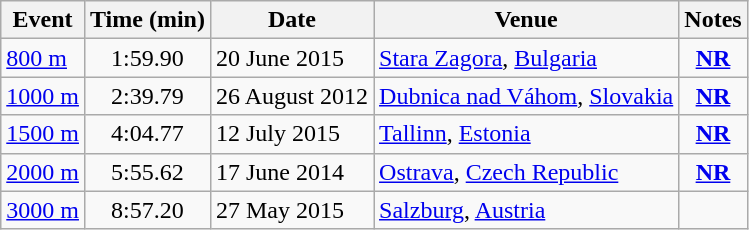<table class="wikitable">
<tr>
<th>Event</th>
<th>Time (min)</th>
<th>Date</th>
<th>Venue</th>
<th>Notes</th>
</tr>
<tr>
<td><a href='#'>800 m</a></td>
<td align=center>1:59.90</td>
<td>20 June 2015</td>
<td><a href='#'>Stara Zagora</a>, <a href='#'>Bulgaria</a></td>
<td align=center><strong><a href='#'>NR</a></strong></td>
</tr>
<tr>
<td><a href='#'>1000 m</a></td>
<td align=center>2:39.79</td>
<td>26 August 2012</td>
<td><a href='#'>Dubnica nad Váhom</a>, <a href='#'>Slovakia</a></td>
<td align=center><strong><a href='#'>NR</a></strong></td>
</tr>
<tr>
<td><a href='#'>1500 m</a></td>
<td align=center>4:04.77</td>
<td>12 July 2015</td>
<td><a href='#'>Tallinn</a>, <a href='#'>Estonia</a></td>
<td align=center><strong><a href='#'>NR</a></strong></td>
</tr>
<tr>
<td><a href='#'>2000 m</a></td>
<td align=center>5:55.62</td>
<td>17 June 2014</td>
<td><a href='#'>Ostrava</a>, <a href='#'>Czech Republic</a></td>
<td align=center><strong><a href='#'>NR</a></strong></td>
</tr>
<tr>
<td><a href='#'>3000 m</a></td>
<td align=center>8:57.20</td>
<td>27 May 2015</td>
<td><a href='#'>Salzburg</a>, <a href='#'>Austria</a></td>
<td></td>
</tr>
</table>
